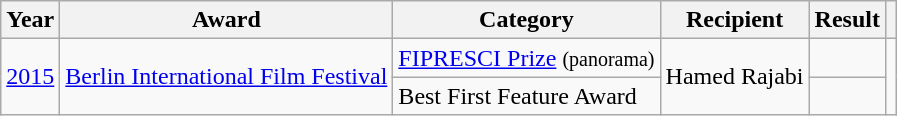<table class="wikitable">
<tr>
<th>Year</th>
<th>Award</th>
<th>Category</th>
<th>Recipient</th>
<th>Result</th>
<th></th>
</tr>
<tr>
<td rowspan="2"><a href='#'>2015</a></td>
<td rowspan="2"><a href='#'>Berlin International Film Festival</a></td>
<td><a href='#'>FIPRESCI Prize</a> <small>(panorama)</small></td>
<td rowspan="2">Hamed Rajabi</td>
<td></td>
<td rowspan="2"></td>
</tr>
<tr>
<td>Best First Feature Award</td>
<td></td>
</tr>
</table>
